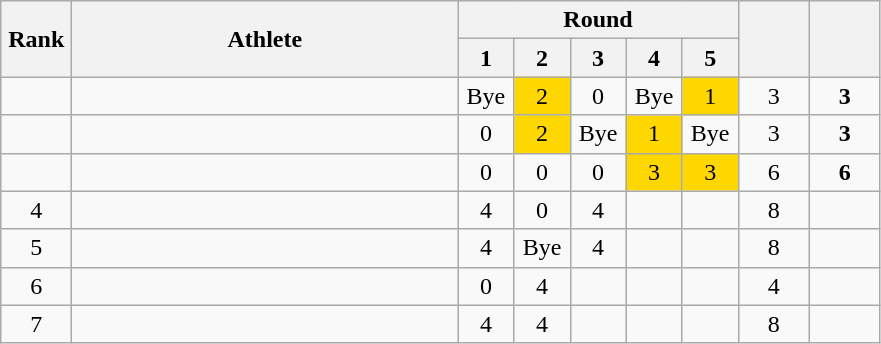<table class="wikitable" style="text-align: center;">
<tr>
<th rowspan="2" width=40>Rank</th>
<th rowspan="2" width=250>Athlete</th>
<th colspan="5">Round</th>
<th rowspan="2" width=40></th>
<th rowspan="2" width=40></th>
</tr>
<tr>
<th width=30>1</th>
<th width=30>2</th>
<th width=30>3</th>
<th width=30>4</th>
<th width=30>5</th>
</tr>
<tr>
<td></td>
<td align="left"></td>
<td>Bye</td>
<td bgcolor=gold>2</td>
<td>0</td>
<td>Bye</td>
<td bgcolor=gold>1</td>
<td>3</td>
<td><strong>3</strong></td>
</tr>
<tr>
<td></td>
<td align="left"></td>
<td>0</td>
<td bgcolor=gold>2</td>
<td>Bye</td>
<td bgcolor=gold>1</td>
<td>Bye</td>
<td>3</td>
<td><strong>3</strong></td>
</tr>
<tr>
<td></td>
<td align="left"></td>
<td>0</td>
<td>0</td>
<td>0</td>
<td bgcolor=gold>3</td>
<td bgcolor=gold>3</td>
<td>6</td>
<td><strong>6</strong></td>
</tr>
<tr>
<td>4</td>
<td align="left"></td>
<td>4</td>
<td>0</td>
<td>4</td>
<td></td>
<td></td>
<td>8</td>
<td></td>
</tr>
<tr>
<td>5</td>
<td align="left"></td>
<td>4</td>
<td>Bye</td>
<td>4</td>
<td></td>
<td></td>
<td>8</td>
<td></td>
</tr>
<tr>
<td>6</td>
<td align="left"></td>
<td>0</td>
<td>4</td>
<td></td>
<td></td>
<td></td>
<td>4</td>
<td></td>
</tr>
<tr>
<td>7</td>
<td align="left"></td>
<td>4</td>
<td>4</td>
<td></td>
<td></td>
<td></td>
<td>8</td>
<td></td>
</tr>
</table>
